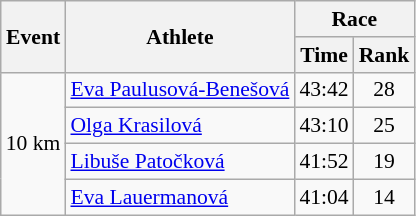<table class="wikitable" border="1" style="font-size:90%">
<tr>
<th rowspan=2>Event</th>
<th rowspan=2>Athlete</th>
<th colspan=2>Race</th>
</tr>
<tr>
<th>Time</th>
<th>Rank</th>
</tr>
<tr>
<td rowspan=4>10 km</td>
<td><a href='#'>Eva Paulusová-Benešová</a></td>
<td align=center>43:42</td>
<td align=center>28</td>
</tr>
<tr>
<td><a href='#'>Olga Krasilová</a></td>
<td align=center>43:10</td>
<td align=center>25</td>
</tr>
<tr>
<td><a href='#'>Libuše Patočková</a></td>
<td align=center>41:52</td>
<td align=center>19</td>
</tr>
<tr>
<td><a href='#'>Eva Lauermanová</a></td>
<td align=center>41:04</td>
<td align=center>14</td>
</tr>
</table>
